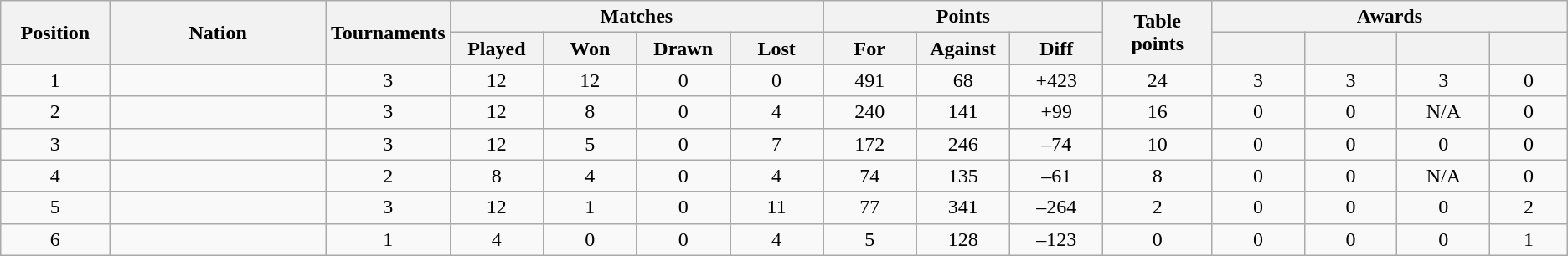<table class="wikitable" style="text-align:center">
<tr>
<th rowspan="2" style="width:7%">Position</th>
<th rowspan="2" style="width:14%">Nation</th>
<th rowspan="2" style="width:7%">Tournaments</th>
<th colspan="4" style="width:28%">Matches</th>
<th colspan="3" style="width:21%">Points</th>
<th rowspan="2" style="width:7%">Table<br> points</th>
<th colspan="4" style="width:24%">Awards</th>
</tr>
<tr>
<th style="width:6%">Played</th>
<th style="width:6%">Won</th>
<th style="width:6%">Drawn</th>
<th style="width:6%">Lost</th>
<th style="width:6%">For</th>
<th style="width:6%">Against</th>
<th style="width:6%">Diff</th>
<th style="width:6%"></th>
<th style="width:6%"></th>
<th style="width:6%"></th>
<th style="width:6%"></th>
</tr>
<tr>
<td>1</td>
<td align="left"></td>
<td>3</td>
<td>12</td>
<td>12</td>
<td>0</td>
<td>0</td>
<td>491</td>
<td>68</td>
<td>+423</td>
<td>24</td>
<td>3</td>
<td>3</td>
<td>3</td>
<td>0</td>
</tr>
<tr>
<td>2</td>
<td align="left"></td>
<td>3</td>
<td>12</td>
<td>8</td>
<td>0</td>
<td>4</td>
<td>240</td>
<td>141</td>
<td>+99</td>
<td>16</td>
<td>0</td>
<td>0</td>
<td>N/A</td>
<td>0</td>
</tr>
<tr>
<td>3</td>
<td align="left"></td>
<td>3</td>
<td>12</td>
<td>5</td>
<td>0</td>
<td>7</td>
<td>172</td>
<td>246</td>
<td>–74</td>
<td>10</td>
<td>0</td>
<td>0</td>
<td>0</td>
<td>0</td>
</tr>
<tr>
<td>4</td>
<td align="left"></td>
<td>2</td>
<td>8</td>
<td>4</td>
<td>0</td>
<td>4</td>
<td>74</td>
<td>135</td>
<td>–61</td>
<td>8</td>
<td>0</td>
<td>0</td>
<td>N/A</td>
<td>0</td>
</tr>
<tr>
<td>5</td>
<td align="left"></td>
<td>3</td>
<td>12</td>
<td>1</td>
<td>0</td>
<td>11</td>
<td>77</td>
<td>341</td>
<td>–264</td>
<td>2</td>
<td>0</td>
<td>0</td>
<td>0</td>
<td>2</td>
</tr>
<tr>
<td>6</td>
<td align="left"></td>
<td>1</td>
<td>4</td>
<td>0</td>
<td>0</td>
<td>4</td>
<td>5</td>
<td>128</td>
<td>–123</td>
<td>0</td>
<td>0</td>
<td>0</td>
<td>0</td>
<td>1</td>
</tr>
</table>
